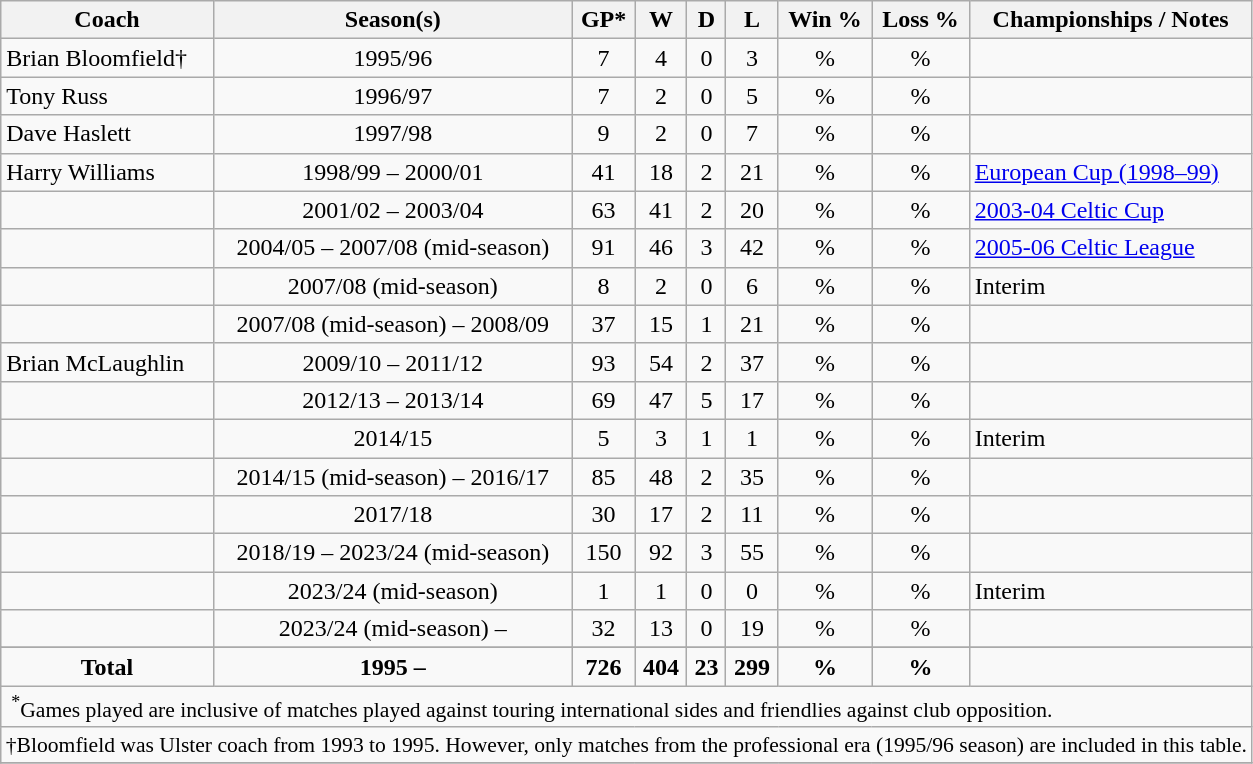<table class="wikitable sortable" style="text-align:center;">
<tr>
<th>Coach</th>
<th>Season(s)</th>
<th>GP*</th>
<th>W</th>
<th>D</th>
<th>L</th>
<th>Win %</th>
<th>Loss %</th>
<th>Championships / Notes</th>
</tr>
<tr>
<td style="text-align: left;"> Brian Bloomfield†</td>
<td>1995/96</td>
<td>7</td>
<td>4</td>
<td>0</td>
<td>3</td>
<td>%</td>
<td>%</td>
<td style="text-align: left;"></td>
</tr>
<tr>
<td style="text-align: left;"> Tony Russ</td>
<td>1996/97</td>
<td>7</td>
<td>2</td>
<td>0</td>
<td>5</td>
<td>%</td>
<td>%</td>
<td style="text-align: left;"></td>
</tr>
<tr>
<td style="text-align: left;"> Dave Haslett</td>
<td>1997/98</td>
<td>9</td>
<td>2</td>
<td>0</td>
<td>7</td>
<td>%</td>
<td>%</td>
<td style="text-align: left;"></td>
</tr>
<tr>
<td style="text-align: left;"> Harry Williams</td>
<td>1998/99 – 2000/01</td>
<td>41</td>
<td>18</td>
<td>2</td>
<td>21</td>
<td>%</td>
<td>%</td>
<td style="text-align: left;"><a href='#'>European Cup (1998–99)</a></td>
</tr>
<tr>
<td style="text-align: left;"> </td>
<td>2001/02 – 2003/04</td>
<td>63</td>
<td>41</td>
<td>2</td>
<td>20</td>
<td>%</td>
<td>%</td>
<td style="text-align: left;"><a href='#'>2003-04 Celtic Cup</a></td>
</tr>
<tr>
<td style="text-align: left;"> </td>
<td>2004/05 – 2007/08 (mid-season)</td>
<td>91</td>
<td>46</td>
<td>3</td>
<td>42</td>
<td>%</td>
<td>%</td>
<td style="text-align: left;"><a href='#'>2005-06 Celtic League</a></td>
</tr>
<tr>
<td style="text-align: left;"> </td>
<td>2007/08 (mid-season)</td>
<td>8</td>
<td>2</td>
<td>0</td>
<td>6</td>
<td>%</td>
<td>%</td>
<td style="text-align: left;">Interim</td>
</tr>
<tr>
<td style="text-align: left;"> </td>
<td>2007/08 (mid-season) – 2008/09</td>
<td>37</td>
<td>15</td>
<td>1</td>
<td>21</td>
<td>%</td>
<td>%</td>
<td style="text-align: left;"></td>
</tr>
<tr>
<td style="text-align: left;"> Brian McLaughlin</td>
<td>2009/10 – 2011/12</td>
<td>93</td>
<td>54</td>
<td>2</td>
<td>37</td>
<td>%</td>
<td>%</td>
<td style="text-align: left;"></td>
</tr>
<tr>
<td style="text-align: left;"> </td>
<td>2012/13 – 2013/14</td>
<td>69</td>
<td>47</td>
<td>5</td>
<td>17</td>
<td>%</td>
<td>%</td>
<td style="text-align: left;"></td>
</tr>
<tr>
<td style="text-align: left;"> </td>
<td>2014/15</td>
<td>5</td>
<td>3</td>
<td>1</td>
<td>1</td>
<td>%</td>
<td>%</td>
<td style="text-align: left;">Interim</td>
</tr>
<tr>
<td style="text-align: left;"> </td>
<td>2014/15 (mid-season) – 2016/17</td>
<td>85</td>
<td>48</td>
<td>2</td>
<td>35</td>
<td>%</td>
<td>%</td>
<td style="text-align: left;"></td>
</tr>
<tr>
<td style="text-align: left;"> </td>
<td>2017/18</td>
<td>30</td>
<td>17</td>
<td>2</td>
<td>11</td>
<td>%</td>
<td>%</td>
<td style="text-align: left;"></td>
</tr>
<tr>
<td style="text-align: left;"> </td>
<td>2018/19 – 2023/24 (mid-season)</td>
<td>150</td>
<td>92</td>
<td>3</td>
<td>55</td>
<td>%</td>
<td>%</td>
<td style="text-align: left;"></td>
</tr>
<tr>
<td style="text-align: left;"> </td>
<td>2023/24 (mid-season)</td>
<td>1</td>
<td>1</td>
<td>0</td>
<td>0</td>
<td>%</td>
<td>%</td>
<td style="text-align: left;">Interim</td>
</tr>
<tr>
<td style="text-align: left;"> </td>
<td>2023/24 (mid-season) –</td>
<td>32</td>
<td>13</td>
<td>0</td>
<td>19</td>
<td>%</td>
<td>%</td>
<td style="text-align: left;"></td>
</tr>
<tr>
</tr>
<tr>
<td style="text-align: center;"><strong>Total</strong></td>
<td><strong>1995 –</strong></td>
<td><strong>726</strong></td>
<td><strong>404</strong></td>
<td><strong>23</strong></td>
<td><strong>299</strong></td>
<td><strong>%</strong></td>
<td><strong>%</strong></td>
<td></td>
</tr>
<tr>
<td colspan="9" style="text-align: left;font-size:90%"> <sup>*</sup>Games played are inclusive of matches played against touring international sides and friendlies against club opposition.</td>
</tr>
<tr>
<td colspan="9" style="text-align: left;font-size:90%">†Bloomfield was Ulster coach from 1993 to 1995. However, only matches from the professional era (1995/96 season) are included in this table.</td>
</tr>
<tr>
</tr>
</table>
